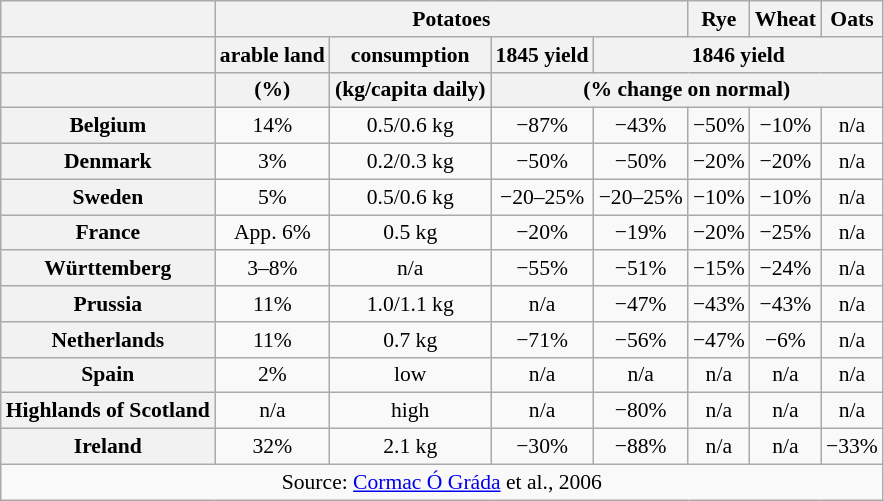<table class="wikitable" style="font-size: 90%; text-align:center; white-space:nowrap;">
<tr>
<th></th>
<th colspan = 4>Potatoes</th>
<th>Rye</th>
<th>Wheat</th>
<th>Oats</th>
</tr>
<tr>
<th></th>
<th>arable land</th>
<th>consumption</th>
<th>1845 yield</th>
<th colspan = 4>1846 yield</th>
</tr>
<tr>
<th></th>
<th>(%)</th>
<th>(kg/capita daily)</th>
<th colspan = 5>(% change on normal)</th>
</tr>
<tr>
<th>Belgium</th>
<td>14%</td>
<td>0.5/0.6 kg</td>
<td>−87%</td>
<td>−43%</td>
<td>−50%</td>
<td>−10%</td>
<td>n/a</td>
</tr>
<tr>
<th>Denmark</th>
<td>3%</td>
<td>0.2/0.3 kg</td>
<td>−50%</td>
<td>−50%</td>
<td>−20%</td>
<td>−20%</td>
<td>n/a</td>
</tr>
<tr>
<th>Sweden</th>
<td>5%</td>
<td>0.5/0.6 kg</td>
<td>−20–25%</td>
<td>−20–25%</td>
<td>−10%</td>
<td>−10%</td>
<td>n/a</td>
</tr>
<tr>
<th>France</th>
<td>App. 6%</td>
<td>0.5 kg</td>
<td>−20%</td>
<td>−19%</td>
<td>−20%</td>
<td>−25%</td>
<td>n/a</td>
</tr>
<tr>
<th>Württemberg</th>
<td>3–8%</td>
<td>n/a</td>
<td>−55%</td>
<td>−51%</td>
<td>−15%</td>
<td>−24%</td>
<td>n/a</td>
</tr>
<tr>
<th>Prussia</th>
<td>11%</td>
<td>1.0/1.1 kg</td>
<td>n/a</td>
<td>−47%</td>
<td>−43%</td>
<td>−43%</td>
<td>n/a</td>
</tr>
<tr>
<th>Netherlands</th>
<td>11%</td>
<td>0.7 kg</td>
<td>−71%</td>
<td>−56%</td>
<td>−47%</td>
<td>−6%</td>
<td>n/a</td>
</tr>
<tr>
<th>Spain</th>
<td>2%</td>
<td>low</td>
<td>n/a</td>
<td>n/a</td>
<td>n/a</td>
<td>n/a</td>
<td>n/a</td>
</tr>
<tr>
<th>Highlands of Scotland</th>
<td>n/a</td>
<td>high</td>
<td>n/a</td>
<td>−80%</td>
<td>n/a</td>
<td>n/a</td>
<td>n/a</td>
</tr>
<tr>
<th>Ireland</th>
<td>32%</td>
<td>2.1 kg</td>
<td>−30%</td>
<td>−88%</td>
<td>n/a</td>
<td>n/a</td>
<td>−33%</td>
</tr>
<tr>
<td colspan=8>Source: <a href='#'>Cormac Ó Gráda</a> et al., 2006</td>
</tr>
</table>
